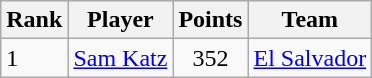<table class="wikitable">
<tr>
<th>Rank</th>
<th>Player</th>
<th>Points</th>
<th>Team</th>
</tr>
<tr>
<td>1</td>
<td> <a href='#'>Sam Katz</a></td>
<td style="text-align:center;">352</td>
<td><a href='#'>El Salvador</a></td>
</tr>
</table>
